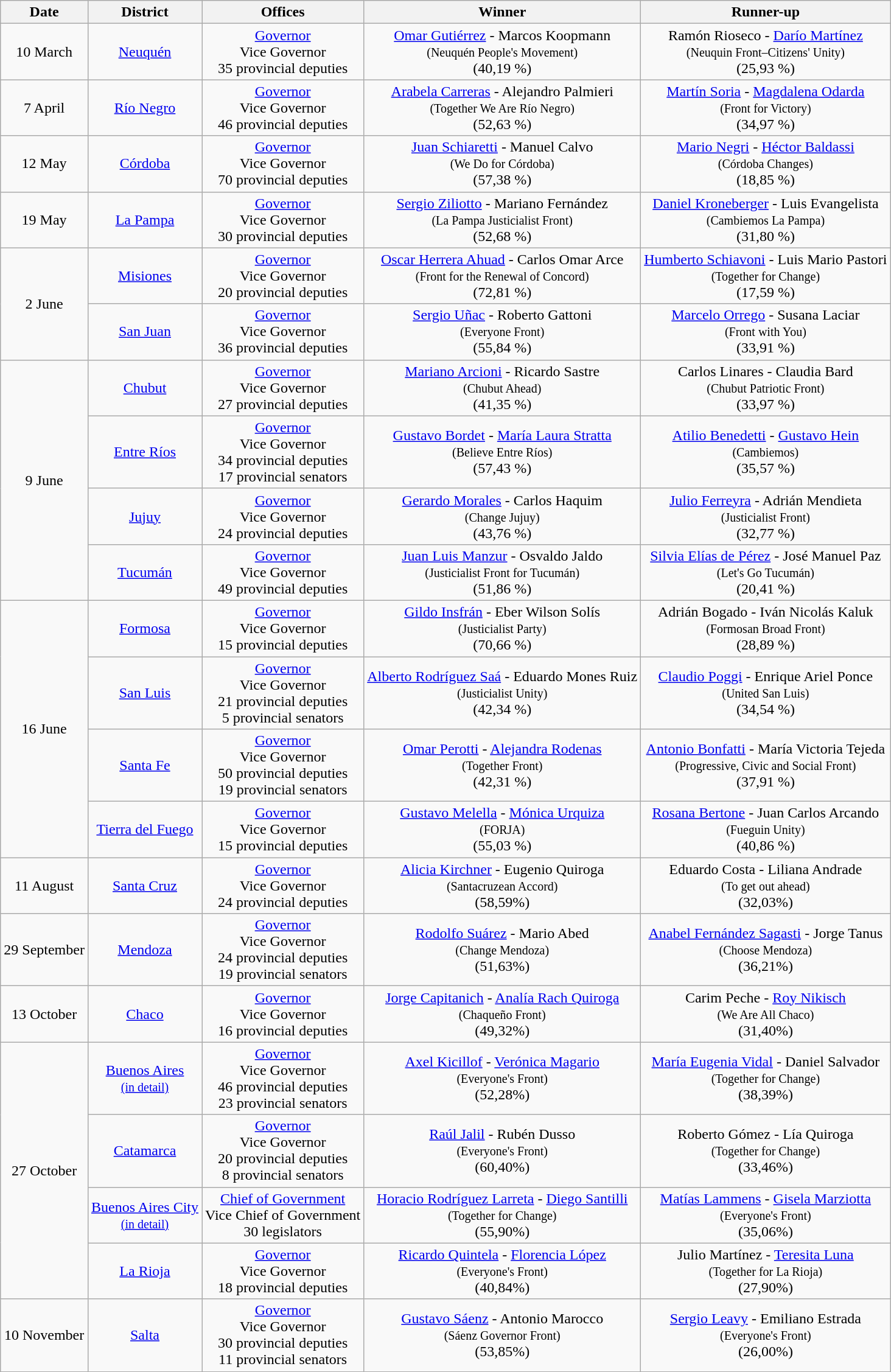<table class="wikitable" style="text-align:center;">
<tr>
<th>Date</th>
<th>District</th>
<th>Offices</th>
<th>Winner</th>
<th>Runner-up</th>
</tr>
<tr>
<td>10 March</td>
<td><a href='#'>Neuquén</a></td>
<td><a href='#'>Governor</a><br>Vice Governor<br>35 provincial deputies</td>
<td><a href='#'>Omar Gutiérrez</a> - Marcos Koopmann<br><small>(Neuquén People's Movement)</small><br>(40,19 %)</td>
<td>Ramón Rioseco - <a href='#'>Darío Martínez</a><br><small>(Neuquin Front–Citizens' Unity)</small><br>(25,93 %)</td>
</tr>
<tr>
<td>7 April</td>
<td><a href='#'>Río Negro</a></td>
<td><a href='#'>Governor</a><br>Vice Governor<br>46 provincial deputies</td>
<td><a href='#'>Arabela Carreras</a> - Alejandro Palmieri<br><small>(Together We Are Río Negro)</small><br>(52,63 %)</td>
<td><a href='#'>Martín Soria</a> - <a href='#'>Magdalena Odarda</a><br><small>(Front for Victory)</small><br>(34,97 %)</td>
</tr>
<tr>
<td>12 May</td>
<td><a href='#'>Córdoba</a></td>
<td><a href='#'>Governor</a><br>Vice Governor<br>70 provincial deputies</td>
<td><a href='#'>Juan Schiaretti</a> - Manuel Calvo<br><small>(We Do for Córdoba)</small><br>(57,38 %)</td>
<td><a href='#'>Mario Negri</a> - <a href='#'>Héctor Baldassi</a><br><small>(Córdoba Changes)</small><br>(18,85 %)</td>
</tr>
<tr>
<td>19 May</td>
<td><a href='#'>La Pampa</a></td>
<td><a href='#'>Governor</a><br>Vice Governor<br>30 provincial deputies</td>
<td><a href='#'>Sergio Ziliotto</a> - Mariano Fernández<br><small>(La Pampa Justicialist Front)</small><br>(52,68 %)</td>
<td><a href='#'>Daniel Kroneberger</a> - Luis Evangelista<br><small>(Cambiemos La Pampa)</small><br>(31,80 %)</td>
</tr>
<tr>
<td rowspan="2">2 June</td>
<td><a href='#'>Misiones</a></td>
<td><a href='#'>Governor</a><br>Vice Governor<br>20 provincial deputies</td>
<td><a href='#'>Oscar Herrera Ahuad</a> - Carlos Omar Arce<br><small>(Front for the Renewal of Concord)</small><br>(72,81 %)</td>
<td><a href='#'>Humberto Schiavoni</a> - Luis Mario Pastori<br><small>(Together for Change)</small><br>(17,59 %)</td>
</tr>
<tr>
<td><a href='#'>San Juan</a></td>
<td><a href='#'>Governor</a><br>Vice Governor<br>36 provincial deputies</td>
<td><a href='#'>Sergio Uñac</a> - Roberto Gattoni<br><small>(Everyone Front)</small><br>(55,84 %)</td>
<td><a href='#'>Marcelo Orrego</a> - Susana Laciar<br><small>(Front with You)</small><br>(33,91 %)</td>
</tr>
<tr>
<td rowspan="4">9 June</td>
<td><a href='#'>Chubut</a></td>
<td><a href='#'>Governor</a><br>Vice Governor<br>27 provincial deputies</td>
<td><a href='#'>Mariano Arcioni</a> - Ricardo Sastre<br><small>(Chubut Ahead)</small><br>(41,35 %)</td>
<td>Carlos Linares - Claudia Bard<br><small>(Chubut Patriotic Front)</small><br>(33,97 %)</td>
</tr>
<tr>
<td><a href='#'>Entre Ríos</a></td>
<td><a href='#'>Governor</a><br>Vice Governor<br>34 provincial deputies<br>17 provincial senators</td>
<td><a href='#'>Gustavo Bordet</a> - <a href='#'>María Laura Stratta</a><br><small>(Believe Entre Ríos)</small><br>(57,43 %)</td>
<td><a href='#'>Atilio Benedetti</a> - <a href='#'>Gustavo Hein</a><br><small>(Cambiemos)</small><br>(35,57 %)</td>
</tr>
<tr>
<td><a href='#'>Jujuy</a></td>
<td><a href='#'>Governor</a><br>Vice Governor<br>24 provincial deputies</td>
<td><a href='#'>Gerardo Morales</a> - Carlos Haquim<br><small>(Change Jujuy)</small><br>(43,76 %)</td>
<td><a href='#'>Julio Ferreyra</a> - Adrián Mendieta<br><small>(Justicialist Front)</small><br>(32,77 %)</td>
</tr>
<tr>
<td><a href='#'>Tucumán</a></td>
<td><a href='#'>Governor</a><br>Vice Governor<br>49 provincial deputies</td>
<td><a href='#'>Juan Luis Manzur</a> - Osvaldo Jaldo<br><small>(Justicialist Front for Tucumán)</small><br>(51,86 %)</td>
<td><a href='#'>Silvia Elías de Pérez</a> - José Manuel Paz<br><small>(Let's Go Tucumán)</small><br>(20,41 %)</td>
</tr>
<tr>
<td rowspan="4">16 June</td>
<td><a href='#'>Formosa</a></td>
<td><a href='#'>Governor</a><br>Vice Governor<br>15 provincial deputies</td>
<td><a href='#'>Gildo Insfrán</a> - Eber Wilson Solís<br><small>(Justicialist Party)</small><br>(70,66 %)</td>
<td>Adrián Bogado - Iván Nicolás Kaluk<br><small>(Formosan Broad Front)</small><br>(28,89 %)</td>
</tr>
<tr>
<td><a href='#'>San Luis</a></td>
<td><a href='#'>Governor</a><br>Vice Governor<br>21 provincial deputies<br>5 provincial senators</td>
<td><a href='#'>Alberto Rodríguez Saá</a> - Eduardo Mones Ruiz<br><small>(Justicialist Unity)</small><br>(42,34 %)</td>
<td><a href='#'>Claudio Poggi</a> - Enrique Ariel Ponce<br><small>(United San Luis)</small><br>(34,54 %)</td>
</tr>
<tr>
<td><a href='#'>Santa Fe</a></td>
<td><a href='#'>Governor</a><br>Vice Governor<br>50 provincial deputies<br>19 provincial senators</td>
<td><a href='#'>Omar Perotti</a> - <a href='#'>Alejandra Rodenas</a><br><small>(Together Front)</small><br>(42,31 %)</td>
<td><a href='#'>Antonio Bonfatti</a> - María Victoria Tejeda<br><small>(Progressive, Civic and Social Front)</small><br>(37,91 %)</td>
</tr>
<tr>
<td><a href='#'>Tierra del Fuego</a></td>
<td><a href='#'>Governor</a><br>Vice Governor<br>15 provincial deputies</td>
<td><a href='#'>Gustavo Melella</a> - <a href='#'>Mónica Urquiza</a><br><small>(FORJA)</small><br>(55,03 %)</td>
<td><a href='#'>Rosana Bertone</a> - Juan Carlos Arcando<br><small>(Fueguin Unity)</small><br>(40,86 %)</td>
</tr>
<tr>
<td>11 August</td>
<td><a href='#'>Santa Cruz</a></td>
<td><a href='#'>Governor</a><br>Vice Governor<br>24 provincial deputies</td>
<td><a href='#'>Alicia Kirchner</a> - Eugenio Quiroga<br><small>(Santacruzean Accord)</small><br>(58,59%)</td>
<td>Eduardo Costa - Liliana Andrade<br><small>(To get out ahead)</small><br>(32,03%)</td>
</tr>
<tr>
<td>29 September</td>
<td><a href='#'>Mendoza</a></td>
<td><a href='#'>Governor</a><br>Vice Governor<br>24 provincial deputies<br>19 provincial senators</td>
<td><a href='#'>Rodolfo Suárez</a> - Mario Abed<br><small>(Change Mendoza)</small><br>(51,63%)</td>
<td><a href='#'>Anabel Fernández Sagasti</a> - Jorge Tanus<br><small>(Choose Mendoza)</small><br>(36,21%)</td>
</tr>
<tr>
<td>13 October</td>
<td><a href='#'>Chaco</a></td>
<td><a href='#'>Governor</a><br>Vice Governor<br>16 provincial deputies</td>
<td><a href='#'>Jorge Capitanich</a> - <a href='#'>Analía Rach Quiroga</a><br><small>(Chaqueño Front)</small><br>(49,32%)</td>
<td>Carim Peche - <a href='#'>Roy Nikisch</a><br><small>(We Are All Chaco)</small><br>(31,40%)</td>
</tr>
<tr>
<td rowspan="4">27 October</td>
<td><a href='#'>Buenos Aires</a><br><small><a href='#'>(in detail)</a></small></td>
<td><a href='#'>Governor</a><br>Vice Governor<br>46 provincial deputies<br>23 provincial senators</td>
<td><a href='#'>Axel Kicillof</a> - <a href='#'>Verónica Magario</a><br><small>(Everyone's Front)</small><br>(52,28%)</td>
<td><a href='#'>María Eugenia Vidal</a> - Daniel Salvador<br><small>(Together for Change)</small><br>(38,39%)</td>
</tr>
<tr>
<td><a href='#'>Catamarca</a></td>
<td><a href='#'>Governor</a><br>Vice Governor<br>20 provincial deputies<br>8 provincial senators</td>
<td><a href='#'>Raúl Jalil</a> - Rubén Dusso<br><small>(Everyone's Front)</small><br>(60,40%)</td>
<td>Roberto Gómez - Lía Quiroga<br><small>(Together for Change)</small><br>(33,46%)</td>
</tr>
<tr>
<td><a href='#'>Buenos Aires City</a><br><small><a href='#'>(in detail)</a></small></td>
<td><a href='#'>Chief of Government</a><br>Vice Chief of Government<br>30 legislators</td>
<td><a href='#'>Horacio Rodríguez Larreta</a> - <a href='#'>Diego Santilli</a><br><small>(Together for Change)</small><br>(55,90%)</td>
<td><a href='#'>Matías Lammens</a> - <a href='#'>Gisela Marziotta</a><br><small>(Everyone's Front)</small><br>(35,06%)</td>
</tr>
<tr>
<td><a href='#'>La Rioja</a></td>
<td><a href='#'>Governor</a><br>Vice Governor<br>18 provincial deputies</td>
<td><a href='#'>Ricardo Quintela</a> - <a href='#'>Florencia López</a><br><small>(Everyone's Front)</small><br>(40,84%)</td>
<td>Julio Martínez - <a href='#'>Teresita Luna</a><br><small>(Together for La Rioja)</small><br>(27,90%)</td>
</tr>
<tr>
<td>10 November</td>
<td><a href='#'>Salta</a></td>
<td><a href='#'>Governor</a><br>Vice Governor<br>30 provincial deputies<br>11 provincial senators</td>
<td><a href='#'>Gustavo Sáenz</a> - Antonio Marocco<br><small>(Sáenz Governor Front)</small><br>(53,85%)</td>
<td><a href='#'>Sergio Leavy</a> - Emiliano Estrada<br><small>(Everyone's Front)</small><br>(26,00%)</td>
</tr>
</table>
